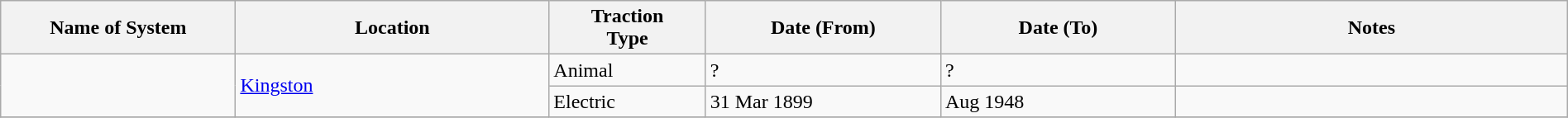<table class="wikitable" width=100%>
<tr>
<th width=15%>Name of System</th>
<th width=20%>Location</th>
<th width=10%>Traction<br>Type</th>
<th width=15%>Date (From)</th>
<th width=15%>Date (To)</th>
<th width=25%>Notes</th>
</tr>
<tr>
<td rowspan="2"> </td>
<td rowspan="2"><a href='#'>Kingston</a></td>
<td>Animal</td>
<td>?</td>
<td>?</td>
<td> </td>
</tr>
<tr>
<td>Electric</td>
<td>31 Mar 1899</td>
<td>Aug 1948</td>
<td> </td>
</tr>
<tr>
</tr>
</table>
